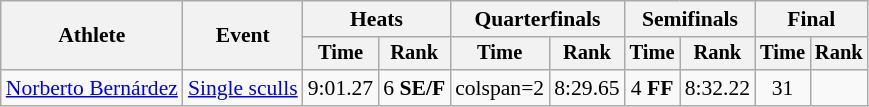<table class="wikitable" style="font-size:90%">
<tr>
<th rowspan="2">Athlete</th>
<th rowspan="2">Event</th>
<th colspan="2">Heats</th>
<th colspan="2">Quarterfinals</th>
<th colspan="2">Semifinals</th>
<th colspan="2">Final</th>
</tr>
<tr style="font-size:95%">
<th>Time</th>
<th>Rank</th>
<th>Time</th>
<th>Rank</th>
<th>Time</th>
<th>Rank</th>
<th>Time</th>
<th>Rank</th>
</tr>
<tr align=center>
<td align=left><a href='#'>Norberto Bernárdez</a></td>
<td align=left><a href='#'>Single sculls</a></td>
<td>9:01.27</td>
<td>6 <strong>SE/F</strong></td>
<td>colspan=2 </td>
<td>8:29.65</td>
<td>4 <strong>FF</strong></td>
<td>8:32.22</td>
<td>31</td>
</tr>
</table>
